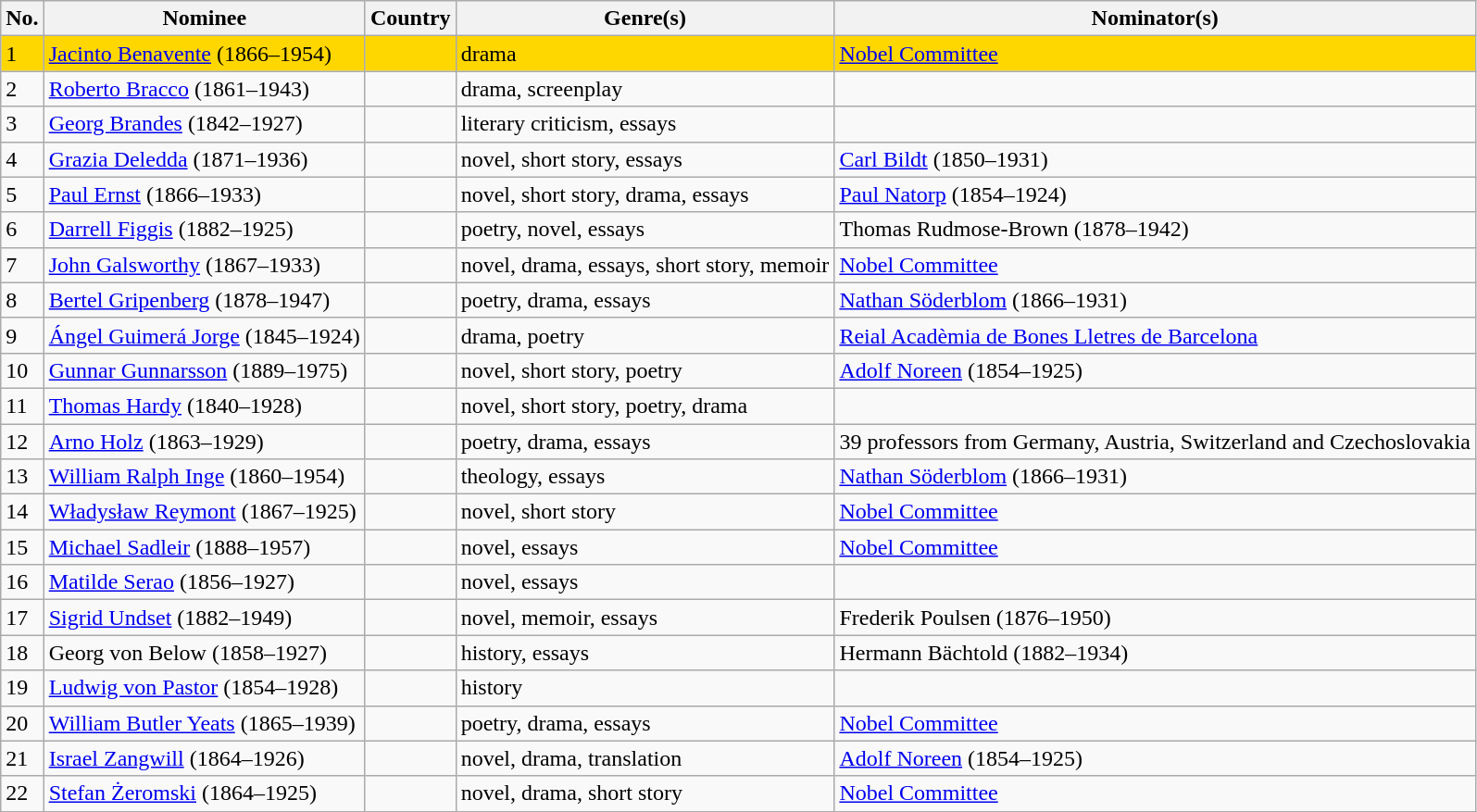<table class="sortable wikitable mw-collapsible">
<tr>
<th scope=col>No.</th>
<th scope=col>Nominee</th>
<th scope=col>Country</th>
<th scope=col>Genre(s)</th>
<th scope=col>Nominator(s)</th>
</tr>
<tr>
<td style="background:gold;white-space:nowrap">1</td>
<td style="background:gold;white-space:nowrap"><a href='#'>Jacinto Benavente</a> (1866–1954)</td>
<td style="background:gold;white-space:nowrap"></td>
<td style="background:gold;white-space:nowrap">drama</td>
<td style="background:gold;white-space:nowrap"><a href='#'>Nobel Committee</a></td>
</tr>
<tr>
<td>2</td>
<td><a href='#'>Roberto Bracco</a> (1861–1943)</td>
<td></td>
<td>drama, screenplay</td>
<td></td>
</tr>
<tr>
<td>3</td>
<td><a href='#'>Georg Brandes</a> (1842–1927)</td>
<td></td>
<td>literary criticism, essays</td>
<td></td>
</tr>
<tr>
<td>4</td>
<td><a href='#'>Grazia Deledda</a> (1871–1936)</td>
<td></td>
<td>novel, short story, essays</td>
<td><a href='#'>Carl Bildt</a> (1850–1931)</td>
</tr>
<tr>
<td>5</td>
<td><a href='#'>Paul Ernst</a> (1866–1933)</td>
<td></td>
<td>novel, short story, drama, essays</td>
<td><a href='#'>Paul Natorp</a> (1854–1924)</td>
</tr>
<tr>
<td>6</td>
<td><a href='#'>Darrell Figgis</a> (1882–1925)</td>
<td></td>
<td>poetry, novel, essays</td>
<td>Thomas Rudmose-Brown (1878–1942)</td>
</tr>
<tr>
<td>7</td>
<td><a href='#'>John Galsworthy</a> (1867–1933)</td>
<td></td>
<td>novel, drama, essays, short story, memoir</td>
<td><a href='#'>Nobel Committee</a></td>
</tr>
<tr>
<td>8</td>
<td><a href='#'>Bertel Gripenberg</a> (1878–1947)</td>
<td></td>
<td>poetry, drama, essays</td>
<td><a href='#'>Nathan Söderblom</a> (1866–1931)</td>
</tr>
<tr>
<td>9</td>
<td><a href='#'>Ángel Guimerá Jorge</a> (1845–1924)</td>
<td></td>
<td>drama, poetry</td>
<td><a href='#'>Reial Acadèmia de Bones Lletres de Barcelona</a></td>
</tr>
<tr>
<td>10</td>
<td><a href='#'>Gunnar Gunnarsson</a> (1889–1975)</td>
<td></td>
<td>novel, short story, poetry</td>
<td><a href='#'>Adolf Noreen</a> (1854–1925)</td>
</tr>
<tr>
<td>11</td>
<td><a href='#'>Thomas Hardy</a> (1840–1928)</td>
<td></td>
<td>novel, short story, poetry, drama</td>
<td></td>
</tr>
<tr>
<td>12</td>
<td><a href='#'>Arno Holz</a> (1863–1929)</td>
<td></td>
<td>poetry, drama, essays</td>
<td>39 professors from Germany, Austria, Switzerland and Czechoslovakia</td>
</tr>
<tr>
<td>13</td>
<td><a href='#'>William Ralph Inge</a> (1860–1954)</td>
<td></td>
<td>theology, essays</td>
<td><a href='#'>Nathan Söderblom</a> (1866–1931)</td>
</tr>
<tr>
<td>14</td>
<td><a href='#'>Władysław Reymont</a> (1867–1925)</td>
<td></td>
<td>novel, short story</td>
<td><a href='#'>Nobel Committee</a></td>
</tr>
<tr>
<td>15</td>
<td><a href='#'>Michael Sadleir</a> (1888–1957)</td>
<td></td>
<td>novel, essays</td>
<td><a href='#'>Nobel Committee</a></td>
</tr>
<tr>
<td>16</td>
<td><a href='#'>Matilde Serao</a> (1856–1927)</td>
<td></td>
<td>novel, essays</td>
<td></td>
</tr>
<tr>
<td>17</td>
<td><a href='#'>Sigrid Undset</a> (1882–1949)</td>
<td></td>
<td>novel, memoir, essays</td>
<td>Frederik Poulsen (1876–1950)</td>
</tr>
<tr>
<td>18</td>
<td>Georg von Below (1858–1927)</td>
<td></td>
<td>history, essays</td>
<td>Hermann Bächtold (1882–1934)</td>
</tr>
<tr>
<td>19</td>
<td><a href='#'>Ludwig von Pastor</a> (1854–1928)</td>
<td></td>
<td>history</td>
<td></td>
</tr>
<tr>
<td>20</td>
<td><a href='#'>William Butler Yeats</a> (1865–1939)</td>
<td></td>
<td>poetry, drama, essays</td>
<td><a href='#'>Nobel Committee</a></td>
</tr>
<tr>
<td>21</td>
<td><a href='#'>Israel Zangwill</a> (1864–1926)</td>
<td></td>
<td>novel, drama, translation</td>
<td><a href='#'>Adolf Noreen</a> (1854–1925)</td>
</tr>
<tr>
<td>22</td>
<td><a href='#'>Stefan Żeromski</a> (1864–1925)</td>
<td></td>
<td>novel, drama, short story</td>
<td><a href='#'>Nobel Committee</a></td>
</tr>
</table>
